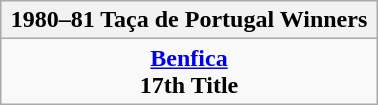<table class="wikitable" style="text-align: center; margin: 0 auto; width: 20%">
<tr>
<th>1980–81 Taça de Portugal Winners</th>
</tr>
<tr>
<td><strong><a href='#'>Benfica</a></strong><br><strong>17th Title</strong></td>
</tr>
</table>
